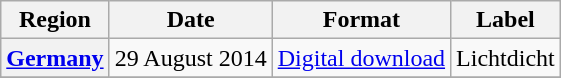<table class="wikitable plainrowheaders">
<tr>
<th scope="col">Region</th>
<th scope="col">Date</th>
<th scope="col">Format</th>
<th scope="col">Label</th>
</tr>
<tr>
<th scope="row"><a href='#'>Germany</a></th>
<td>29 August 2014</td>
<td><a href='#'>Digital download</a></td>
<td>Lichtdicht</td>
</tr>
<tr>
</tr>
</table>
